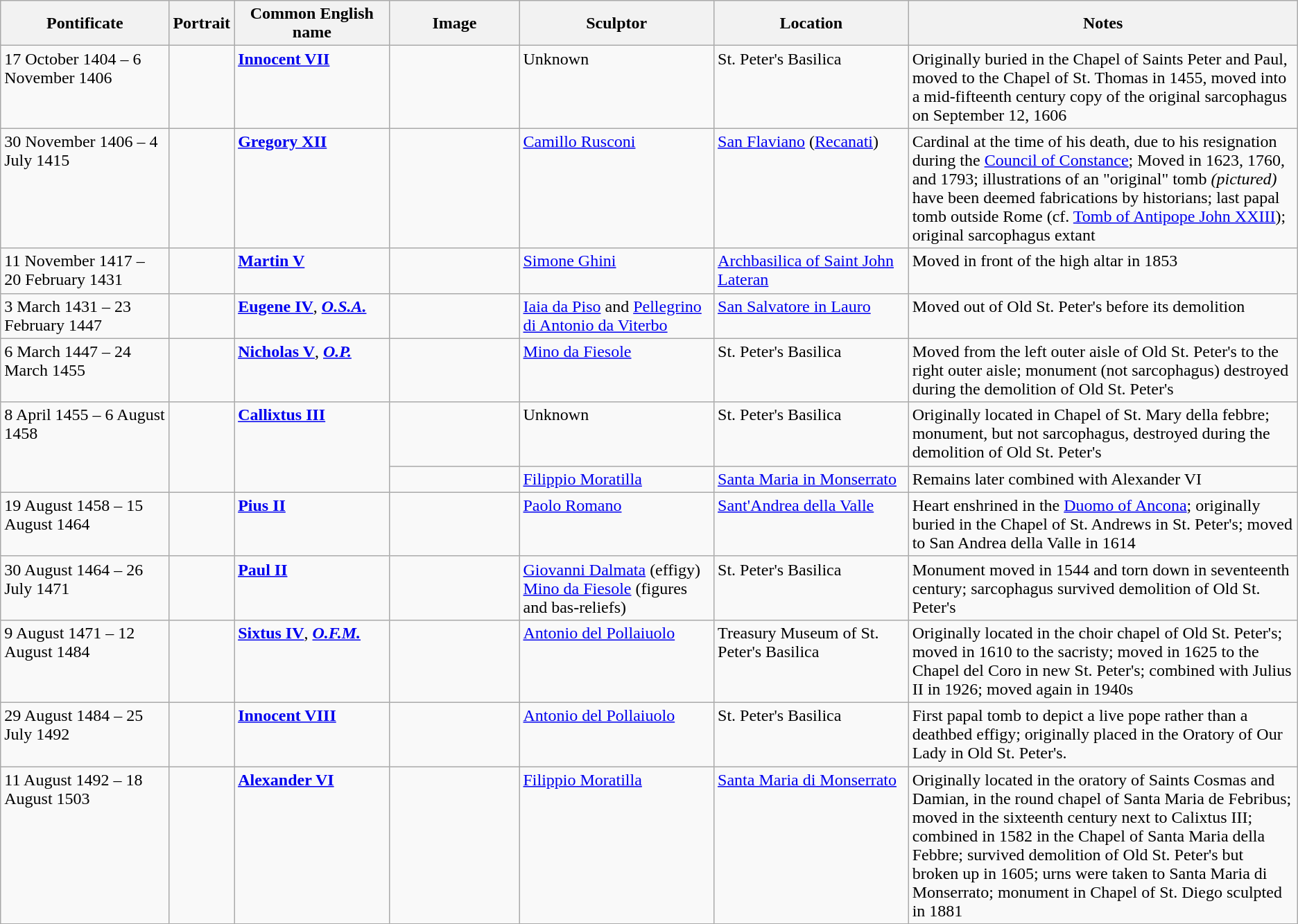<table class=wikitable>
<tr>
<th style="width:13%;">Pontificate</th>
<th style="width:5%;">Portrait</th>
<th style="width:12%;">Common English name</th>
<th>Image</th>
<th style="width:15%;">Sculptor</th>
<th style="width:15%;">Location</th>
<th style="width:30%;">Notes</th>
</tr>
<tr valign="top">
<td>17 October 1404 – 6 November 1406</td>
<td></td>
<td><strong><a href='#'>Innocent VII</a></strong></td>
<td></td>
<td>Unknown</td>
<td>St. Peter's Basilica</td>
<td>Originally buried in the Chapel of Saints Peter and Paul, moved to the Chapel of St. Thomas in 1455, moved into a mid-fifteenth century copy of the original sarcophagus on September 12, 1606</td>
</tr>
<tr valign="top">
<td>30 November 1406 – 4 July 1415</td>
<td></td>
<td><strong><a href='#'>Gregory XII</a></strong></td>
<td></td>
<td><a href='#'>Camillo Rusconi</a></td>
<td><a href='#'>San Flaviano</a> (<a href='#'>Recanati</a>)</td>
<td>Cardinal at the time of his death, due to his resignation during the <a href='#'>Council of Constance</a>; Moved in 1623, 1760, and 1793; illustrations of an "original" tomb <em>(pictured)</em> have been deemed fabrications by historians; last papal tomb outside Rome (cf. <a href='#'>Tomb of Antipope John XXIII</a>); original sarcophagus extant</td>
</tr>
<tr valign="top">
<td>11 November 1417 – 20 February 1431</td>
<td></td>
<td><strong><a href='#'>Martin V</a></strong></td>
<td></td>
<td><a href='#'>Simone Ghini</a></td>
<td><a href='#'>Archbasilica of Saint John Lateran</a></td>
<td>Moved in front of the high altar in 1853</td>
</tr>
<tr valign="top">
<td>3 March 1431 – 23 February 1447</td>
<td></td>
<td><strong><a href='#'>Eugene IV</a></strong>, <strong><em><a href='#'>O.S.A.</a></em></strong></td>
<td></td>
<td><a href='#'>Iaia da Piso</a> and <a href='#'>Pellegrino di Antonio da Viterbo</a></td>
<td><a href='#'>San Salvatore in Lauro</a></td>
<td>Moved out of Old St. Peter's before its demolition</td>
</tr>
<tr valign="top">
<td>6 March 1447 – 24 March 1455</td>
<td></td>
<td><strong><a href='#'>Nicholas V</a></strong>, <strong><em><a href='#'>O.P.</a></em></strong></td>
<td></td>
<td><a href='#'>Mino da Fiesole</a></td>
<td>St. Peter's Basilica</td>
<td>Moved from the left outer aisle of Old St. Peter's to the right outer aisle; monument (not sarcophagus) destroyed during the demolition of Old St. Peter's</td>
</tr>
<tr valign="top">
<td rowspan="2">8 April 1455 – 6 August 1458</td>
<td rowspan="2"></td>
<td rowspan="2"><strong><a href='#'>Callixtus III</a></strong></td>
<td></td>
<td>Unknown</td>
<td>St. Peter's Basilica</td>
<td>Originally located in Chapel of St. Mary della febbre; monument, but not sarcophagus, destroyed during the demolition of Old St. Peter's</td>
</tr>
<tr valign="top">
<td></td>
<td><a href='#'>Filippio Moratilla</a></td>
<td><a href='#'>Santa Maria in Monserrato</a></td>
<td>Remains later combined with Alexander VI</td>
</tr>
<tr valign="top">
<td>19 August 1458 – 15 August 1464</td>
<td></td>
<td><strong><a href='#'>Pius II</a></strong></td>
<td></td>
<td><a href='#'>Paolo Romano</a></td>
<td><a href='#'>Sant'Andrea della Valle</a></td>
<td>Heart enshrined in the <a href='#'>Duomo of Ancona</a>; originally buried in the Chapel of St. Andrews in St. Peter's; moved to San Andrea della Valle in 1614</td>
</tr>
<tr valign="top">
<td>30 August 1464 – 26 July 1471</td>
<td></td>
<td><strong><a href='#'>Paul II</a></strong></td>
<td></td>
<td><a href='#'>Giovanni Dalmata</a> (effigy)<br><a href='#'>Mino da Fiesole</a> (figures and bas-reliefs)</td>
<td>St. Peter's Basilica</td>
<td>Monument moved in 1544 and torn down in seventeenth century; sarcophagus survived demolition of Old St. Peter's</td>
</tr>
<tr valign="top">
<td>9 August 1471 – 12 August 1484</td>
<td></td>
<td><strong><a href='#'>Sixtus IV</a></strong>, <strong><em><a href='#'>O.F.M.</a></em></strong></td>
<td></td>
<td><a href='#'>Antonio del Pollaiuolo</a></td>
<td>Treasury Museum of St. Peter's Basilica</td>
<td>Originally located in the choir chapel of Old St. Peter's; moved in 1610 to the sacristy; moved in 1625 to the Chapel del Coro in new St. Peter's; combined with Julius II in 1926; moved again in 1940s</td>
</tr>
<tr valign="top">
<td>29 August 1484 – 25 July 1492</td>
<td></td>
<td><strong><a href='#'>Innocent VIII</a></strong></td>
<td></td>
<td><a href='#'>Antonio del Pollaiuolo</a></td>
<td>St. Peter's Basilica</td>
<td>First papal tomb to depict a live pope rather than a deathbed effigy; originally placed in the Oratory of Our Lady in Old St. Peter's.</td>
</tr>
<tr valign="top">
<td>11 August 1492 – 18 August 1503</td>
<td></td>
<td><strong><a href='#'>Alexander VI</a></strong></td>
<td></td>
<td><a href='#'>Filippio Moratilla</a></td>
<td><a href='#'>Santa Maria di Monserrato</a></td>
<td>Originally located in the oratory of Saints Cosmas and Damian, in the round chapel of Santa Maria de Febribus; moved in the sixteenth century next to Calixtus III; combined in 1582 in the Chapel of Santa Maria della Febbre; survived demolition of Old St. Peter's but broken up in 1605; urns were taken to Santa Maria di Monserrato; monument in Chapel of St. Diego sculpted in 1881</td>
</tr>
</table>
